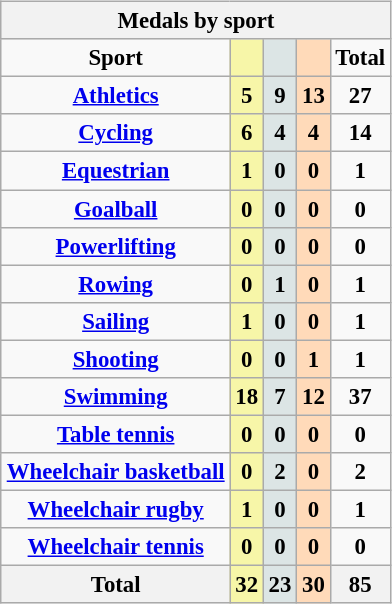<table class="wikitable" style="font-size:95%;float:right;clear:right;margin-left:0.5em">
<tr style="background:#efefef;">
<th colspan=5>Medals by sport</th>
</tr>
<tr style="text-align:center;">
<td><strong>Sport</strong></td>
<td bgcolor=#f7f6a8></td>
<td bgcolor=#dce5e5></td>
<td bgcolor=#ffdab9></td>
<td><strong>Total</strong></td>
</tr>
<tr style="text-align:center; font-weight:bold;">
<td><a href='#'>Athletics</a></td>
<td style="background:#F7F6A8;">5</td>
<td style="background:#DCE5E5;">9</td>
<td style="background:#FFDAB9;">13</td>
<td>27</td>
</tr>
<tr style="text-align:center; font-weight:bold;">
<td><a href='#'>Cycling</a></td>
<td style="background:#F7F6A8;">6</td>
<td style="background:#DCE5E5;">4</td>
<td style="background:#FFDAB9;">4</td>
<td>14</td>
</tr>
<tr style="text-align:center; font-weight:bold;">
<td><a href='#'>Equestrian</a></td>
<td style="background:#F7F6A8;">1</td>
<td style="background:#DCE5E5;">0</td>
<td style="background:#FFDAB9;">0</td>
<td>1</td>
</tr>
<tr style="text-align:center; font-weight:bold;">
<td><a href='#'>Goalball</a></td>
<td style="background:#F7F6A8;">0</td>
<td style="background:#DCE5E5;">0</td>
<td style="background:#FFDAB9;">0</td>
<td>0</td>
</tr>
<tr style="text-align:center; font-weight:bold;">
<td><a href='#'>Powerlifting</a></td>
<td style="background:#F7F6A8;">0</td>
<td style="background:#DCE5E5;">0</td>
<td style="background:#FFDAB9;">0</td>
<td>0</td>
</tr>
<tr style="text-align:center; font-weight:bold;">
<td><a href='#'>Rowing</a></td>
<td style="background:#F7F6A8;">0</td>
<td style="background:#DCE5E5;">1</td>
<td style="background:#FFDAB9;">0</td>
<td>1</td>
</tr>
<tr style="text-align:center; font-weight:bold;">
<td><a href='#'>Sailing</a></td>
<td style="background:#F7F6A8;">1</td>
<td style="background:#DCE5E5;">0</td>
<td style="background:#FFDAB9;">0</td>
<td>1</td>
</tr>
<tr style="text-align:center; font-weight:bold;">
<td><a href='#'>Shooting</a></td>
<td style="background:#F7F6A8;">0</td>
<td style="background:#DCE5E5;">0</td>
<td style="background:#FFDAB9;">1</td>
<td>1</td>
</tr>
<tr style="text-align:center; font-weight:bold;">
<td><a href='#'>Swimming</a></td>
<td style="background:#F7F6A8;">18</td>
<td style="background:#DCE5E5;">7</td>
<td style="background:#FFDAB9;">12</td>
<td>37</td>
</tr>
<tr style="text-align:center; font-weight:bold;">
<td><a href='#'>Table tennis</a></td>
<td style="background:#F7F6A8;">0</td>
<td style="background:#DCE5E5;">0</td>
<td style="background:#FFDAB9;">0</td>
<td>0</td>
</tr>
<tr style="text-align:center; font-weight:bold;">
<td><a href='#'>Wheelchair basketball</a></td>
<td style="background:#F7F6A8;">0</td>
<td style="background:#DCE5E5;">2</td>
<td style="background:#FFDAB9;">0</td>
<td>2</td>
</tr>
<tr style="text-align:center; font-weight:bold;">
<td><a href='#'>Wheelchair rugby</a></td>
<td style="background:#F7F6A8;">1</td>
<td style="background:#DCE5E5;">0</td>
<td style="background:#FFDAB9;">0</td>
<td>1</td>
</tr>
<tr style="text-align:center; font-weight:bold;">
<td><a href='#'>Wheelchair tennis</a></td>
<td style="background:#F7F6A8;">0</td>
<td style="background:#DCE5E5;">0</td>
<td style="background:#FFDAB9;">0</td>
<td>0</td>
</tr>
<tr style="text-align:center; font-weight:bold;">
<th>Total</th>
<th style="background:#F7F6A8;">32</th>
<th style="background:#DCE5E5;">23</th>
<th style="background:#FFDAB9;">30</th>
<th>85</th>
</tr>
</table>
